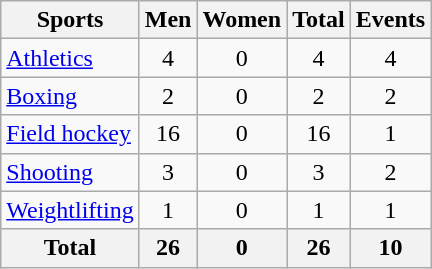<table class="wikitable sortable" style="text-align:center;">
<tr>
<th>Sports</th>
<th>Men</th>
<th>Women</th>
<th>Total</th>
<th>Events</th>
</tr>
<tr>
<td align=left><a href='#'>Athletics</a></td>
<td>4</td>
<td>0</td>
<td>4</td>
<td>4</td>
</tr>
<tr>
<td align=left><a href='#'>Boxing</a></td>
<td>2</td>
<td>0</td>
<td>2</td>
<td>2</td>
</tr>
<tr>
<td align=left><a href='#'>Field hockey</a></td>
<td>16</td>
<td>0</td>
<td>16</td>
<td>1</td>
</tr>
<tr>
<td align=left><a href='#'>Shooting</a></td>
<td>3</td>
<td>0</td>
<td>3</td>
<td>2</td>
</tr>
<tr>
<td align=left><a href='#'>Weightlifting</a></td>
<td>1</td>
<td>0</td>
<td>1</td>
<td>1</td>
</tr>
<tr class="sortbottom">
<th>Total</th>
<th>26</th>
<th>0</th>
<th>26</th>
<th>10</th>
</tr>
</table>
